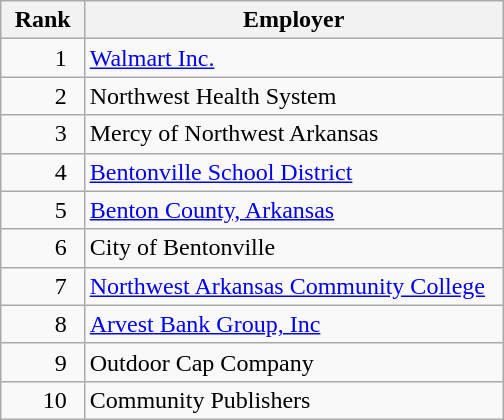<table class="wikitable" style="float:right;"  border="1">
<tr>
<th style="width: 3em;">Rank</th>
<th style="width: 17em;">Employer</th>
</tr>
<tr>
<td align="right">1  </td>
<td><a href='#'>Walmart Inc.</a></td>
</tr>
<tr>
<td align="right">2  </td>
<td>Northwest Health System</td>
</tr>
<tr>
<td align="right">3  </td>
<td>Mercy of Northwest Arkansas</td>
</tr>
<tr>
<td align="right">4  </td>
<td><a href='#'>Bentonville School District</a></td>
</tr>
<tr>
<td align="right">5  </td>
<td><a href='#'>Benton County, Arkansas</a></td>
</tr>
<tr>
<td align="right">6  </td>
<td>City of Bentonville</td>
</tr>
<tr>
<td align="right">7  </td>
<td><a href='#'>Northwest Arkansas Community College</a></td>
</tr>
<tr>
<td align="right">8  </td>
<td><a href='#'>Arvest Bank Group, Inc</a></td>
</tr>
<tr>
<td align="right">9  </td>
<td>Outdoor Cap Company</td>
</tr>
<tr>
<td align="right">10  </td>
<td>Community Publishers</td>
</tr>
</table>
